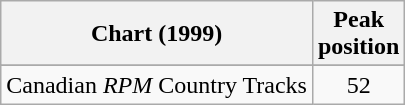<table class="wikitable sortable">
<tr>
<th align="left">Chart (1999)</th>
<th align="center">Peak<br>position</th>
</tr>
<tr>
</tr>
<tr>
<td align="left">Canadian <em>RPM</em> Country Tracks</td>
<td align="center">52</td>
</tr>
</table>
